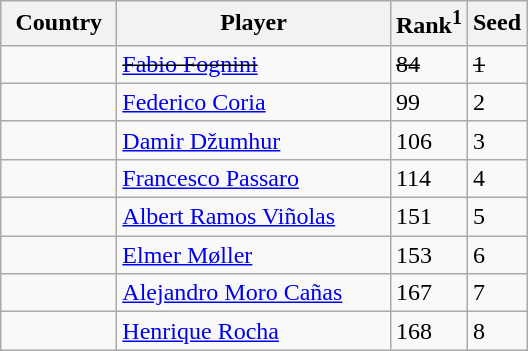<table class="sortable wikitable">
<tr>
<th width="70">Country</th>
<th width="175">Player</th>
<th>Rank<sup>1</sup></th>
<th>Seed</th>
</tr>
<tr>
<td><s></s></td>
<td><s><a href='#'>Fabio Fognini</a></s></td>
<td><s>84</s></td>
<td><s>1</s></td>
</tr>
<tr>
<td></td>
<td><a href='#'>Federico Coria</a></td>
<td>99</td>
<td>2</td>
</tr>
<tr>
<td></td>
<td><a href='#'>Damir Džumhur</a></td>
<td>106</td>
<td>3</td>
</tr>
<tr>
<td></td>
<td><a href='#'>Francesco Passaro</a></td>
<td>114</td>
<td>4</td>
</tr>
<tr>
<td></td>
<td><a href='#'>Albert Ramos Viñolas</a></td>
<td>151</td>
<td>5</td>
</tr>
<tr>
<td></td>
<td><a href='#'>Elmer Møller</a></td>
<td>153</td>
<td>6</td>
</tr>
<tr>
<td></td>
<td><a href='#'>Alejandro Moro Cañas</a></td>
<td>167</td>
<td>7</td>
</tr>
<tr>
<td></td>
<td><a href='#'>Henrique Rocha</a></td>
<td>168</td>
<td>8</td>
</tr>
</table>
